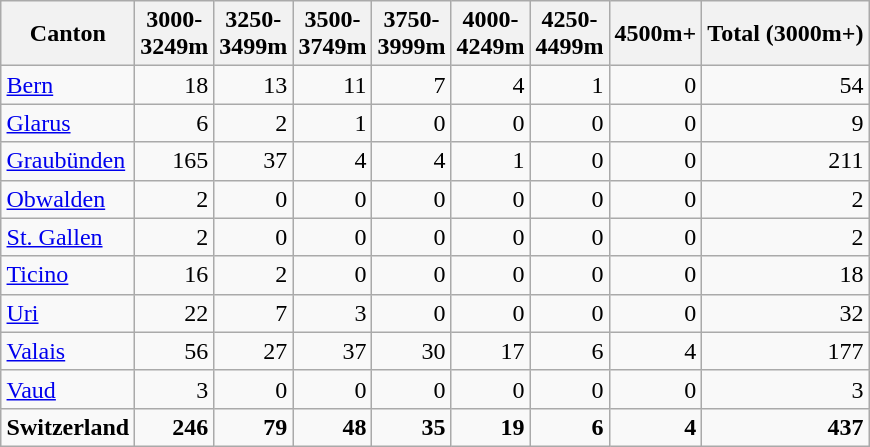<table class="wikitable sortable" style="margin: 1em auto 1em auto;">
<tr>
<th>Canton</th>
<th>3000-<br>3249m</th>
<th>3250-<br>3499m</th>
<th>3500-<br>3749m</th>
<th>3750-<br>3999m</th>
<th>4000-<br>4249m</th>
<th>4250-<br>4499m</th>
<th>4500m+</th>
<th>Total (3000m+)</th>
</tr>
<tr>
<td align=left><a href='#'>Bern</a></td>
<td align=right>18</td>
<td align=right>13</td>
<td align=right>11</td>
<td align=right>7</td>
<td align=right>4</td>
<td align=right>1</td>
<td align=right>0</td>
<td align=right>54</td>
</tr>
<tr>
<td align=left><a href='#'>Glarus</a></td>
<td align=right>6</td>
<td align=right>2</td>
<td align=right>1</td>
<td align=right>0</td>
<td align=right>0</td>
<td align=right>0</td>
<td align=right>0</td>
<td align=right>9</td>
</tr>
<tr>
<td align=left><a href='#'>Graubünden</a></td>
<td align=right>165</td>
<td align=right>37</td>
<td align=right>4</td>
<td align=right>4</td>
<td align=right>1</td>
<td align=right>0</td>
<td align=right>0</td>
<td align=right>211</td>
</tr>
<tr>
<td align=left><a href='#'>Obwalden</a></td>
<td align=right>2</td>
<td align=right>0</td>
<td align=right>0</td>
<td align=right>0</td>
<td align=right>0</td>
<td align=right>0</td>
<td align=right>0</td>
<td align=right>2</td>
</tr>
<tr>
<td align=left><a href='#'>St. Gallen</a></td>
<td align=right>2</td>
<td align=right>0</td>
<td align=right>0</td>
<td align=right>0</td>
<td align=right>0</td>
<td align=right>0</td>
<td align=right>0</td>
<td align=right>2</td>
</tr>
<tr>
<td align=left><a href='#'>Ticino</a></td>
<td align=right>16</td>
<td align=right>2</td>
<td align=right>0</td>
<td align=right>0</td>
<td align=right>0</td>
<td align=right>0</td>
<td align=right>0</td>
<td align=right>18</td>
</tr>
<tr>
<td align=left><a href='#'>Uri</a></td>
<td align=right>22</td>
<td align=right>7</td>
<td align=right>3</td>
<td align=right>0</td>
<td align=right>0</td>
<td align=right>0</td>
<td align=right>0</td>
<td align=right>32</td>
</tr>
<tr>
<td align=left><a href='#'>Valais</a></td>
<td align=right>56</td>
<td align=right>27</td>
<td align=right>37</td>
<td align=right>30</td>
<td align=right>17</td>
<td align=right>6</td>
<td align=right>4</td>
<td align=right>177</td>
</tr>
<tr>
<td align=left><a href='#'>Vaud</a></td>
<td align=right>3</td>
<td align=right>0</td>
<td align=right>0</td>
<td align=right>0</td>
<td align=right>0</td>
<td align=right>0</td>
<td align=right>0</td>
<td align=right>3</td>
</tr>
<tr class="sortbottom">
<td align=left><strong>Switzerland</strong></td>
<td align=right><strong>246</strong></td>
<td align=right><strong>79</strong></td>
<td align=right><strong>48</strong></td>
<td align=right><strong>35</strong></td>
<td align=right><strong>19</strong></td>
<td align=right><strong>6</strong></td>
<td align=right><strong>4</strong></td>
<td align=right><strong>437</strong></td>
</tr>
</table>
